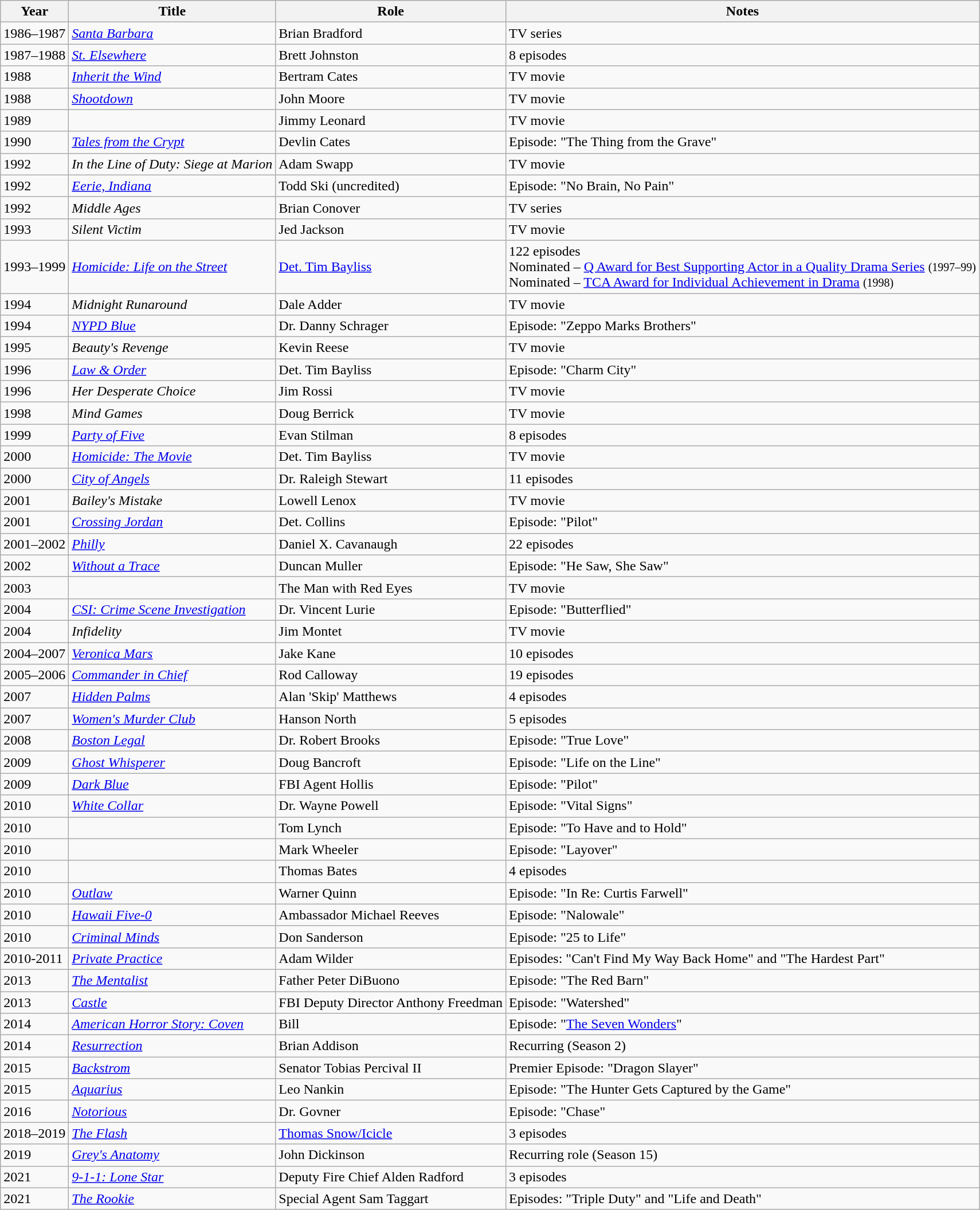<table class="wikitable sortable">
<tr>
<th>Year</th>
<th>Title</th>
<th>Role</th>
<th class="unsortable">Notes</th>
</tr>
<tr>
<td>1986–1987</td>
<td><em><a href='#'>Santa Barbara</a></em></td>
<td>Brian Bradford</td>
<td>TV series</td>
</tr>
<tr>
<td>1987–1988</td>
<td><em><a href='#'>St. Elsewhere</a></em></td>
<td>Brett Johnston</td>
<td>8 episodes</td>
</tr>
<tr>
<td>1988</td>
<td><em><a href='#'>Inherit the Wind</a></em></td>
<td>Bertram Cates</td>
<td>TV movie</td>
</tr>
<tr>
<td>1988</td>
<td><em><a href='#'>Shootdown</a></em></td>
<td>John Moore</td>
<td>TV movie</td>
</tr>
<tr>
<td>1989</td>
<td><em></em></td>
<td>Jimmy Leonard</td>
<td>TV movie</td>
</tr>
<tr>
<td>1990</td>
<td><em><a href='#'>Tales from the Crypt</a></em></td>
<td>Devlin Cates</td>
<td>Episode: "The Thing from the Grave"</td>
</tr>
<tr>
<td>1992</td>
<td><em>In the Line of Duty: Siege at Marion</em></td>
<td>Adam Swapp</td>
<td>TV movie</td>
</tr>
<tr>
<td>1992</td>
<td><em><a href='#'>Eerie, Indiana</a></em></td>
<td>Todd Ski (uncredited)</td>
<td>Episode: "No Brain, No Pain"</td>
</tr>
<tr>
<td>1992</td>
<td><em>Middle Ages</em></td>
<td>Brian Conover</td>
<td>TV series</td>
</tr>
<tr>
<td>1993</td>
<td><em>Silent Victim</em></td>
<td>Jed Jackson</td>
<td>TV movie</td>
</tr>
<tr>
<td>1993–1999</td>
<td><em><a href='#'>Homicide: Life on the Street</a></em></td>
<td><a href='#'>Det. Tim Bayliss</a></td>
<td>122 episodes<br>Nominated – <a href='#'>Q Award for Best Supporting Actor in a Quality Drama Series</a> <small>(1997–99)</small><br>Nominated – <a href='#'>TCA Award for Individual Achievement in Drama</a> <small>(1998)</small></td>
</tr>
<tr>
<td>1994</td>
<td><em>Midnight Runaround</em></td>
<td>Dale Adder</td>
<td>TV movie</td>
</tr>
<tr>
<td>1994</td>
<td><em><a href='#'>NYPD Blue</a></em></td>
<td>Dr. Danny Schrager</td>
<td>Episode: "Zeppo Marks Brothers"</td>
</tr>
<tr>
<td>1995</td>
<td><em>Beauty's Revenge</em></td>
<td>Kevin Reese</td>
<td>TV movie</td>
</tr>
<tr>
<td>1996</td>
<td><em><a href='#'>Law & Order</a></em></td>
<td>Det. Tim Bayliss</td>
<td>Episode: "Charm City"</td>
</tr>
<tr>
<td>1996</td>
<td><em>Her Desperate Choice</em></td>
<td>Jim Rossi</td>
<td>TV movie</td>
</tr>
<tr>
<td>1998</td>
<td><em>Mind Games</em></td>
<td>Doug Berrick</td>
<td>TV movie</td>
</tr>
<tr>
<td>1999</td>
<td><em><a href='#'>Party of Five</a></em></td>
<td>Evan Stilman</td>
<td>8 episodes</td>
</tr>
<tr>
<td>2000</td>
<td><em><a href='#'>Homicide: The Movie</a></em></td>
<td>Det. Tim Bayliss</td>
<td>TV movie</td>
</tr>
<tr>
<td>2000</td>
<td><em><a href='#'>City of Angels</a></em></td>
<td>Dr. Raleigh Stewart</td>
<td>11 episodes</td>
</tr>
<tr>
<td>2001</td>
<td><em>Bailey's Mistake</em></td>
<td>Lowell Lenox</td>
<td>TV movie</td>
</tr>
<tr>
<td>2001</td>
<td><em><a href='#'>Crossing Jordan</a></em></td>
<td>Det. Collins</td>
<td>Episode: "Pilot"</td>
</tr>
<tr>
<td>2001–2002</td>
<td><em><a href='#'>Philly</a></em></td>
<td>Daniel X. Cavanaugh</td>
<td>22 episodes</td>
</tr>
<tr>
<td>2002</td>
<td><em><a href='#'>Without a Trace</a></em></td>
<td>Duncan Muller</td>
<td>Episode: "He Saw, She Saw"</td>
</tr>
<tr>
<td>2003</td>
<td><em></em></td>
<td>The Man with Red Eyes</td>
<td>TV movie</td>
</tr>
<tr>
<td>2004</td>
<td><em><a href='#'>CSI: Crime Scene Investigation</a></em></td>
<td>Dr. Vincent Lurie</td>
<td>Episode: "Butterflied"</td>
</tr>
<tr>
<td>2004</td>
<td><em>Infidelity</em></td>
<td>Jim Montet</td>
<td>TV movie</td>
</tr>
<tr>
<td>2004–2007</td>
<td><em><a href='#'>Veronica Mars</a></em></td>
<td>Jake Kane</td>
<td>10 episodes</td>
</tr>
<tr>
<td>2005–2006</td>
<td><em><a href='#'>Commander in Chief</a></em></td>
<td>Rod Calloway</td>
<td>19 episodes</td>
</tr>
<tr>
<td>2007</td>
<td><em><a href='#'>Hidden Palms</a></em></td>
<td>Alan 'Skip' Matthews</td>
<td>4 episodes</td>
</tr>
<tr>
<td>2007</td>
<td><em><a href='#'>Women's Murder Club</a></em></td>
<td>Hanson North</td>
<td>5 episodes</td>
</tr>
<tr>
<td>2008</td>
<td><em><a href='#'>Boston Legal</a></em></td>
<td>Dr. Robert Brooks</td>
<td>Episode: "True Love"</td>
</tr>
<tr>
<td>2009</td>
<td><em><a href='#'>Ghost Whisperer</a></em></td>
<td>Doug Bancroft</td>
<td>Episode: "Life on the Line"</td>
</tr>
<tr>
<td>2009</td>
<td><em><a href='#'>Dark Blue</a></em></td>
<td>FBI Agent Hollis</td>
<td>Episode: "Pilot"</td>
</tr>
<tr>
<td>2010</td>
<td><em><a href='#'>White Collar</a></em></td>
<td>Dr. Wayne Powell</td>
<td>Episode: "Vital Signs"</td>
</tr>
<tr>
<td>2010</td>
<td><em></em></td>
<td>Tom Lynch</td>
<td>Episode: "To Have and to Hold"</td>
</tr>
<tr>
<td>2010</td>
<td><em></em></td>
<td>Mark Wheeler</td>
<td>Episode: "Layover"</td>
</tr>
<tr>
<td>2010</td>
<td><em></em></td>
<td>Thomas Bates</td>
<td>4 episodes</td>
</tr>
<tr>
<td>2010</td>
<td><em><a href='#'>Outlaw</a></em></td>
<td>Warner Quinn</td>
<td>Episode: "In Re: Curtis Farwell"</td>
</tr>
<tr>
<td>2010</td>
<td><em><a href='#'>Hawaii Five-0</a></em></td>
<td>Ambassador Michael Reeves</td>
<td>Episode: "Nalowale"</td>
</tr>
<tr>
<td>2010</td>
<td><em><a href='#'>Criminal Minds</a></em></td>
<td>Don Sanderson</td>
<td>Episode: "25 to Life"</td>
</tr>
<tr>
<td>2010-2011</td>
<td><em><a href='#'>Private Practice</a></em></td>
<td>Adam Wilder</td>
<td>Episodes: "Can't Find My Way Back Home" and "The Hardest Part"</td>
</tr>
<tr>
<td>2013</td>
<td><em><a href='#'>The Mentalist</a></em></td>
<td>Father Peter DiBuono</td>
<td>Episode: "The Red Barn"</td>
</tr>
<tr>
<td>2013</td>
<td><em><a href='#'>Castle</a></em></td>
<td>FBI Deputy Director Anthony Freedman</td>
<td>Episode: "Watershed"</td>
</tr>
<tr>
<td>2014</td>
<td><em><a href='#'>American Horror Story: Coven</a></em></td>
<td>Bill</td>
<td>Episode: "<a href='#'>The Seven Wonders</a>"</td>
</tr>
<tr>
<td>2014</td>
<td><em><a href='#'>Resurrection</a></em></td>
<td>Brian Addison</td>
<td>Recurring (Season 2)</td>
</tr>
<tr>
<td>2015</td>
<td><em><a href='#'>Backstrom</a></em></td>
<td>Senator Tobias Percival II</td>
<td>Premier Episode: "Dragon Slayer"</td>
</tr>
<tr>
<td>2015</td>
<td><em><a href='#'>Aquarius</a></em></td>
<td>Leo Nankin</td>
<td>Episode: "The Hunter Gets Captured by the Game"</td>
</tr>
<tr>
<td>2016</td>
<td><em><a href='#'>Notorious</a></em></td>
<td>Dr. Govner</td>
<td>Episode: "Chase"</td>
</tr>
<tr>
<td>2018–2019</td>
<td><em><a href='#'>The Flash</a></em></td>
<td><a href='#'>Thomas Snow/Icicle</a></td>
<td>3 episodes</td>
</tr>
<tr>
<td>2019</td>
<td><em><a href='#'>Grey's Anatomy</a></em></td>
<td>John Dickinson</td>
<td>Recurring role (Season 15)</td>
</tr>
<tr>
<td>2021</td>
<td><em><a href='#'>9-1-1: Lone Star</a></em></td>
<td>Deputy Fire Chief Alden Radford</td>
<td>3 episodes</td>
</tr>
<tr>
<td>2021</td>
<td><em><a href='#'>The Rookie</a></em></td>
<td>Special Agent Sam Taggart</td>
<td>Episodes: "Triple Duty" and "Life and Death"</td>
</tr>
</table>
